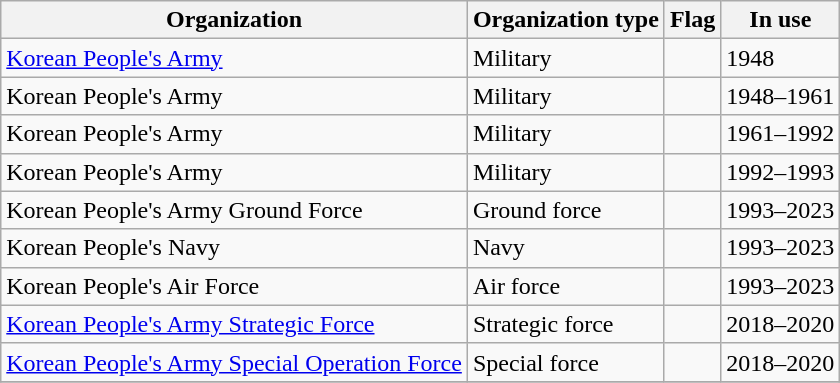<table class="wikitable">
<tr>
<th>Organization</th>
<th>Organization type</th>
<th>Flag</th>
<th>In use</th>
</tr>
<tr>
<td><a href='#'>Korean People's Army</a></td>
<td>Military</td>
<td></td>
<td>1948</td>
</tr>
<tr>
<td>Korean People's Army</td>
<td>Military</td>
<td></td>
<td>1948–1961</td>
</tr>
<tr>
<td>Korean People's Army</td>
<td>Military</td>
<td></td>
<td>1961–1992</td>
</tr>
<tr>
<td>Korean People's Army</td>
<td>Military</td>
<td></td>
<td>1992–1993</td>
</tr>
<tr>
<td>Korean People's Army Ground Force</td>
<td>Ground force</td>
<td></td>
<td>1993–2023</td>
</tr>
<tr>
<td>Korean People's Navy</td>
<td>Navy</td>
<td></td>
<td>1993–2023</td>
</tr>
<tr>
<td>Korean People's Air Force</td>
<td>Air force</td>
<td></td>
<td>1993–2023</td>
</tr>
<tr>
<td><a href='#'>Korean People's Army Strategic Force</a></td>
<td>Strategic force</td>
<td></td>
<td>2018–2020</td>
</tr>
<tr>
<td><a href='#'>Korean People's Army Special Operation Force</a></td>
<td>Special force</td>
<td></td>
<td>2018–2020</td>
</tr>
<tr>
</tr>
</table>
